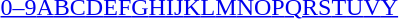<table id="toc" class="toc" summary="Class">
<tr>
<th></th>
</tr>
<tr>
<td style="text-align:center;"><a href='#'>0–9</a><a href='#'>A</a><a href='#'>B</a><a href='#'>C</a><a href='#'>D</a><a href='#'>E</a><a href='#'>F</a><a href='#'>G</a><a href='#'>H</a><a href='#'>I</a><a href='#'>J</a><a href='#'>K</a><a href='#'>L</a><a href='#'>M</a><a href='#'>N</a><a href='#'>O</a><a href='#'>P</a><a href='#'>Q</a><a href='#'>R</a><a href='#'>S</a><a href='#'>T</a><a href='#'>U</a><a href='#'>V</a><a href='#'>Y</a></td>
</tr>
</table>
